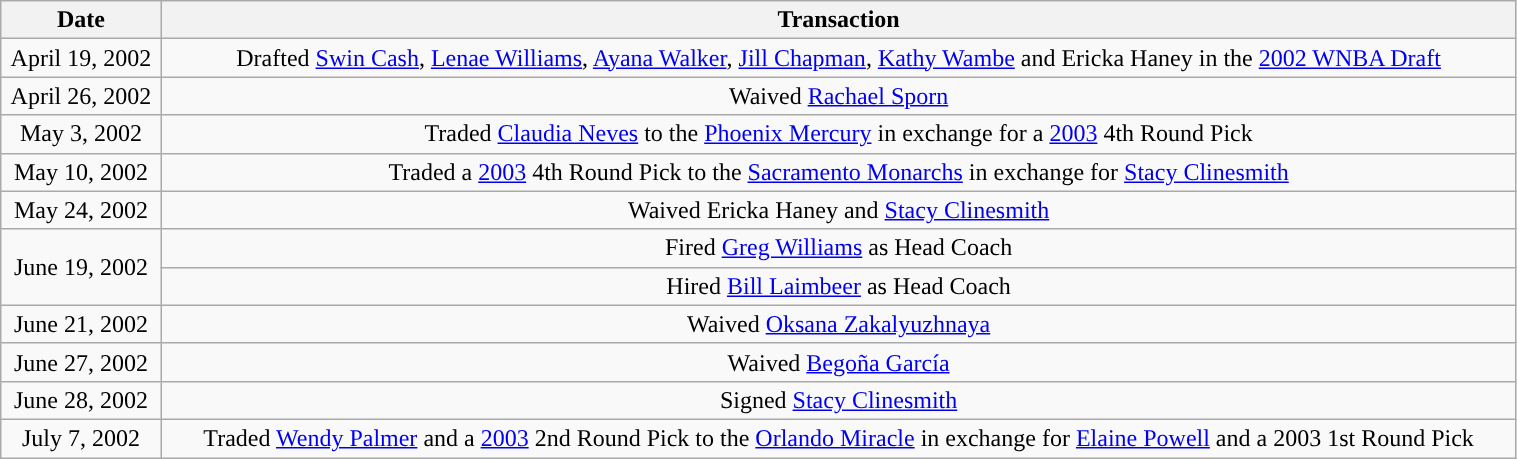<table class="wikitable" style="width:80%; text-align: center;">
<tr>
<th>Date</th>
<th>Transaction</th>
</tr>
<tr>
<td>April 19, 2002</td>
<td>Drafted <a href='#'>Swin Cash</a>, <a href='#'>Lenae Williams</a>, <a href='#'>Ayana Walker</a>, <a href='#'>Jill Chapman</a>, <a href='#'>Kathy Wambe</a> and Ericka Haney in the <a href='#'>2002 WNBA Draft</a></td>
</tr>
<tr>
<td>April 26, 2002</td>
<td>Waived <a href='#'>Rachael Sporn</a></td>
</tr>
<tr>
<td>May 3, 2002</td>
<td>Traded <a href='#'>Claudia Neves</a> to the <a href='#'>Phoenix Mercury</a> in exchange for a <a href='#'>2003</a> 4th Round Pick</td>
</tr>
<tr>
<td>May 10, 2002</td>
<td>Traded a <a href='#'>2003</a> 4th Round Pick to the <a href='#'>Sacramento Monarchs</a> in exchange for <a href='#'>Stacy Clinesmith</a></td>
</tr>
<tr>
<td>May 24, 2002</td>
<td>Waived Ericka Haney and <a href='#'>Stacy Clinesmith</a></td>
</tr>
<tr>
<td rowspan="2">June 19, 2002</td>
<td>Fired <a href='#'>Greg Williams</a> as Head Coach</td>
</tr>
<tr>
<td>Hired <a href='#'>Bill Laimbeer</a> as Head Coach</td>
</tr>
<tr>
<td>June 21, 2002</td>
<td>Waived <a href='#'>Oksana Zakalyuzhnaya</a></td>
</tr>
<tr>
<td>June 27, 2002</td>
<td>Waived <a href='#'>Begoña García</a></td>
</tr>
<tr>
<td>June 28, 2002</td>
<td>Signed <a href='#'>Stacy Clinesmith</a></td>
</tr>
<tr>
<td>July 7, 2002</td>
<td>Traded <a href='#'>Wendy Palmer</a> and a <a href='#'>2003</a> 2nd Round Pick to the <a href='#'>Orlando Miracle</a> in exchange for <a href='#'>Elaine Powell</a> and a 2003 1st Round Pick </td>
</tr>
</table>
